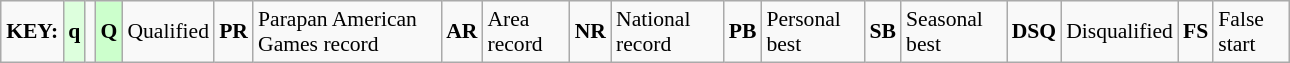<table class="wikitable" style="margin:0.5em auto; font-size:90%;position:relative;" width=68%>
<tr>
<td><strong>KEY:</strong></td>
<td bgcolor=ddffdd align=center><strong>q</strong></td>
<td></td>
<td bgcolor=ccffcc align=center><strong>Q</strong></td>
<td>Qualified</td>
<td align=center><strong>PR</strong></td>
<td>Parapan American Games record</td>
<td align=center><strong>AR</strong></td>
<td>Area record</td>
<td align=center><strong>NR</strong></td>
<td>National record</td>
<td align=center><strong>PB</strong></td>
<td>Personal best</td>
<td align=center><strong>SB</strong></td>
<td>Seasonal best</td>
<td align=center><strong>DSQ</strong></td>
<td>Disqualified</td>
<td align=center><strong>FS</strong></td>
<td>False start</td>
</tr>
</table>
